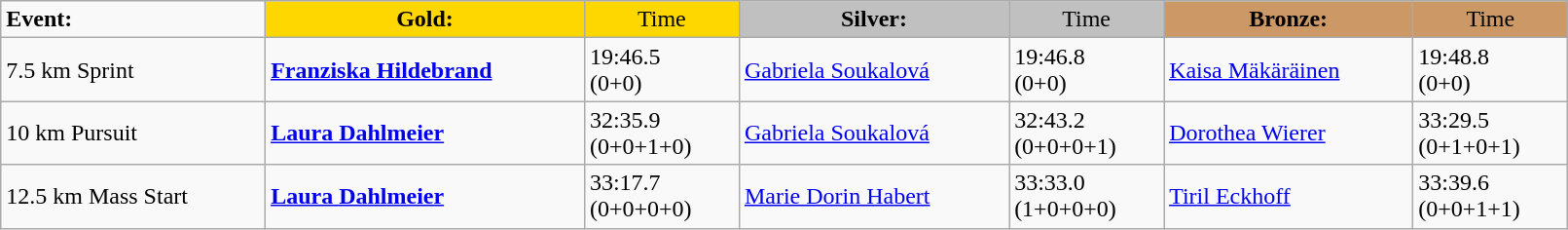<table class="wikitable" width=85%>
<tr>
<td><strong>Event:</strong></td>
<td style="text-align:center;background-color:gold;"><strong>Gold:</strong></td>
<td style="text-align:center;background-color:gold;">Time</td>
<td style="text-align:center;background-color:silver;"><strong>Silver:</strong></td>
<td style="text-align:center;background-color:silver;">Time</td>
<td style="text-align:center;background-color:#CC9966;"><strong>Bronze:</strong></td>
<td style="text-align:center;background-color:#CC9966;">Time</td>
</tr>
<tr>
<td>7.5 km Sprint<br></td>
<td><strong><a href='#'>Franziska Hildebrand</a></strong><br><small></small></td>
<td>19:46.5<br>(0+0)</td>
<td><a href='#'>Gabriela Soukalová</a><br><small></small></td>
<td>19:46.8<br>(0+0)</td>
<td><a href='#'>Kaisa Mäkäräinen</a><br><small></small></td>
<td>19:48.8<br>(0+0)</td>
</tr>
<tr>
<td>10 km Pursuit<br></td>
<td><strong><a href='#'>Laura Dahlmeier</a></strong><br><small></small></td>
<td>32:35.9<br>(0+0+1+0)</td>
<td><a href='#'>Gabriela Soukalová</a><br><small></small></td>
<td>32:43.2<br>(0+0+0+1)</td>
<td><a href='#'>Dorothea Wierer</a><br><small></small></td>
<td>33:29.5<br>(0+1+0+1)</td>
</tr>
<tr>
<td>12.5 km Mass Start<br></td>
<td><strong><a href='#'>Laura Dahlmeier</a></strong><br><small></small></td>
<td>33:17.7<br>(0+0+0+0)</td>
<td><a href='#'>Marie Dorin Habert</a><br><small></small></td>
<td>33:33.0<br>(1+0+0+0)</td>
<td><a href='#'>Tiril Eckhoff</a><br><small></small></td>
<td>33:39.6<br>(0+0+1+1)</td>
</tr>
</table>
